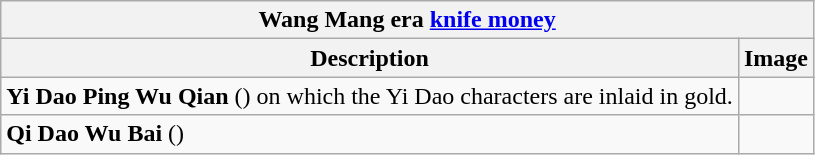<table class="wikitable" style="font-size: 100%">
<tr>
<th colspan=2>Wang Mang era <a href='#'>knife money</a></th>
</tr>
<tr>
<th>Description</th>
<th>Image</th>
</tr>
<tr>
<td><strong>Yi Dao Ping Wu Qian</strong> () on which the Yi Dao characters are inlaid in gold.</td>
<td></td>
</tr>
<tr>
<td><strong>Qi Dao Wu Bai</strong> ()</td>
<td></td>
</tr>
</table>
